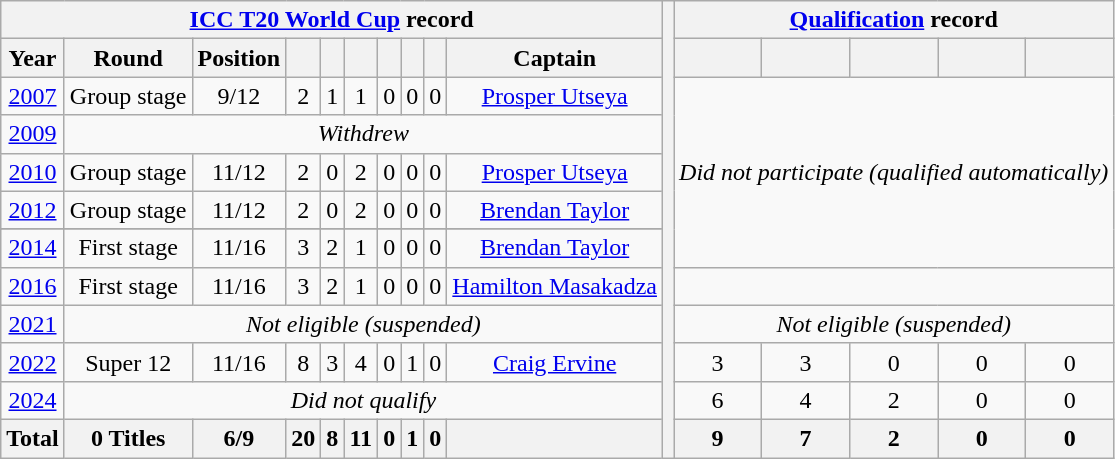<table class="wikitable" style="text-align: center;">
<tr>
<th colspan=10><a href='#'>ICC T20 World Cup</a> record</th>
<th rowspan="14"></th>
<th colspan=5><a href='#'>Qualification</a> record</th>
</tr>
<tr>
<th scope="col">Year</th>
<th scope="col">Round</th>
<th scope="col">Position</th>
<th scope="col"></th>
<th scope="col"></th>
<th scope="col"></th>
<th scope="col"></th>
<th scope="col"></th>
<th scope="col"></th>
<th scope="col">Captain</th>
<th scope="col"></th>
<th scope="col"></th>
<th scope="col"></th>
<th scope="col"></th>
<th scope="col"></th>
</tr>
<tr>
<td> <a href='#'>2007</a></td>
<td>Group stage</td>
<td>9/12</td>
<td>2</td>
<td>1</td>
<td>1</td>
<td>0</td>
<td>0</td>
<td>0</td>
<td><a href='#'>Prosper Utseya</a></td>
<td rowspan=6 colspan=5><em>Did not participate (qualified automatically)</em></td>
</tr>
<tr>
<td> <a href='#'>2009</a></td>
<td colspan=9><em>Withdrew</em></td>
</tr>
<tr>
<td> <a href='#'>2010</a></td>
<td>Group stage</td>
<td>11/12</td>
<td>2</td>
<td>0</td>
<td>2</td>
<td>0</td>
<td>0</td>
<td>0</td>
<td><a href='#'>Prosper Utseya</a></td>
</tr>
<tr>
<td> <a href='#'>2012</a></td>
<td>Group stage</td>
<td>11/12</td>
<td>2</td>
<td>0</td>
<td>2</td>
<td>0</td>
<td>0</td>
<td>0</td>
<td><a href='#'>Brendan Taylor</a></td>
</tr>
<tr>
</tr>
<tr>
<td> <a href='#'>2014</a></td>
<td>First stage</td>
<td>11/16</td>
<td>3</td>
<td>2</td>
<td>1</td>
<td>0</td>
<td>0</td>
<td>0</td>
<td><a href='#'>Brendan Taylor</a></td>
</tr>
<tr>
<td> <a href='#'>2016</a></td>
<td>First stage</td>
<td>11/16</td>
<td>3</td>
<td>2</td>
<td>1</td>
<td>0</td>
<td>0</td>
<td>0</td>
<td><a href='#'>Hamilton Masakadza</a></td>
</tr>
<tr>
<td>  <a href='#'>2021</a></td>
<td colspan=9><em>Not eligible (suspended)</em></td>
<td colspan=5><em>Not eligible (suspended)</em></td>
</tr>
<tr>
<td> <a href='#'>2022</a></td>
<td>Super 12</td>
<td>11/16</td>
<td>8</td>
<td>3</td>
<td>4</td>
<td>0</td>
<td>1</td>
<td>0</td>
<td><a href='#'>Craig Ervine</a></td>
<td>3</td>
<td>3</td>
<td>0</td>
<td>0</td>
<td>0</td>
</tr>
<tr>
<td>  <a href='#'>2024</a></td>
<td colspan=9><em>Did not qualify</em></td>
<td>6</td>
<td>4</td>
<td>2</td>
<td>0</td>
<td>0</td>
</tr>
<tr>
<th><strong>Total</strong></th>
<th><strong>0 Titles</strong></th>
<th><strong>6/9</strong></th>
<th><strong>20</strong></th>
<th><strong>8</strong></th>
<th><strong>11</strong></th>
<th><strong>0</strong></th>
<th><strong>1</strong></th>
<th><strong>0</strong></th>
<th></th>
<th><strong>9</strong></th>
<th><strong>7</strong></th>
<th><strong>2</strong></th>
<th><strong>0</strong></th>
<th><strong>0</strong></th>
</tr>
</table>
